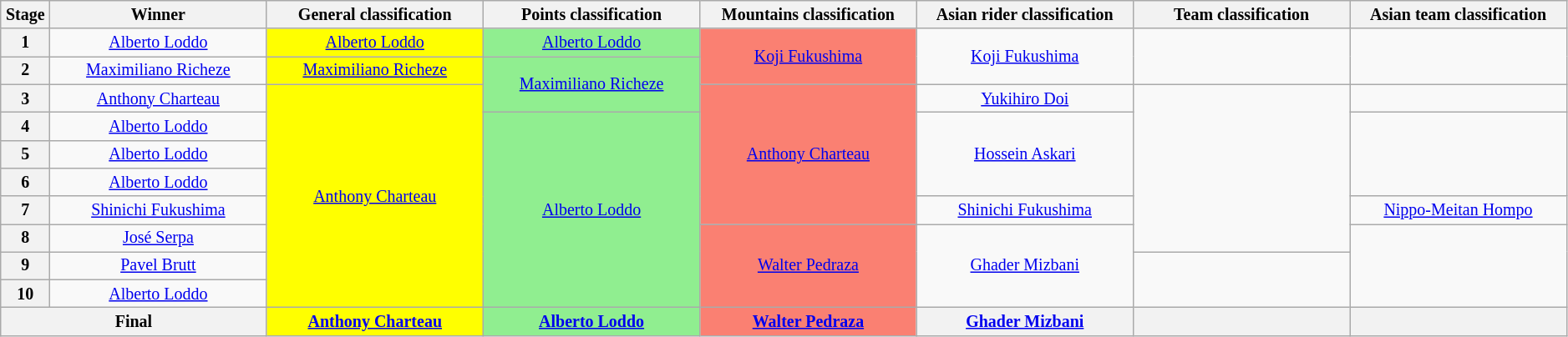<table class=wikitable style="text-align:center; font-size:smaller;">
<tr>
<th style="width:1%;">Stage</th>
<th style="width:12%;">Winner</th>
<th style="width:12%;">General classification<br></th>
<th style="width:12%;">Points classification<br></th>
<th style="width:12%;">Mountains classification<br></th>
<th style="width:12%;">Asian rider classification</th>
<th style="width:12%;">Team classification</th>
<th style="width:12%;">Asian team classification</th>
</tr>
<tr>
<th>1</th>
<td><a href='#'>Alberto Loddo</a></td>
<td style="background:yellow;"><a href='#'>Alberto Loddo</a></td>
<td style="background:lightgreen;"><a href='#'>Alberto Loddo</a></td>
<td style="background:salmon;" rowspan=2><a href='#'>Koji Fukushima</a></td>
<td rowspan=2><a href='#'>Koji Fukushima</a></td>
<td rowspan=2></td>
<td rowspan=2></td>
</tr>
<tr>
<th>2</th>
<td><a href='#'>Maximiliano Richeze</a></td>
<td style="background:yellow;"><a href='#'>Maximiliano Richeze</a></td>
<td style="background:lightgreen;" rowspan=2><a href='#'>Maximiliano Richeze</a></td>
</tr>
<tr>
<th>3</th>
<td><a href='#'>Anthony Charteau</a></td>
<td style="background:yellow;" rowspan=8><a href='#'>Anthony Charteau</a></td>
<td style="background:salmon;" rowspan=5><a href='#'>Anthony Charteau</a></td>
<td><a href='#'>Yukihiro Doi</a></td>
<td rowspan=6></td>
<td></td>
</tr>
<tr>
<th>4</th>
<td><a href='#'>Alberto Loddo</a></td>
<td style="background:lightgreen;" rowspan=7><a href='#'>Alberto Loddo</a></td>
<td rowspan=3><a href='#'>Hossein Askari</a></td>
<td rowspan=3></td>
</tr>
<tr>
<th>5</th>
<td><a href='#'>Alberto Loddo</a></td>
</tr>
<tr>
<th>6</th>
<td><a href='#'>Alberto Loddo</a></td>
</tr>
<tr>
<th>7</th>
<td><a href='#'>Shinichi Fukushima</a></td>
<td><a href='#'>Shinichi Fukushima</a></td>
<td><a href='#'>Nippo-Meitan Hompo</a></td>
</tr>
<tr>
<th>8</th>
<td><a href='#'>José Serpa</a></td>
<td style="background:salmon;" rowspan=3><a href='#'>Walter Pedraza</a></td>
<td rowspan=3><a href='#'>Ghader Mizbani</a></td>
<td rowspan=3></td>
</tr>
<tr>
<th>9</th>
<td><a href='#'>Pavel Brutt</a></td>
<td rowspan=2></td>
</tr>
<tr>
<th>10</th>
<td><a href='#'>Alberto Loddo</a></td>
</tr>
<tr>
<th colspan=2><strong>Final</strong></th>
<th style="background:yellow;"><a href='#'>Anthony Charteau</a></th>
<th style="background:lightgreen;"><a href='#'>Alberto Loddo</a></th>
<th style="background:salmon;"><a href='#'>Walter Pedraza</a></th>
<th><a href='#'>Ghader Mizbani</a></th>
<th></th>
<th></th>
</tr>
</table>
